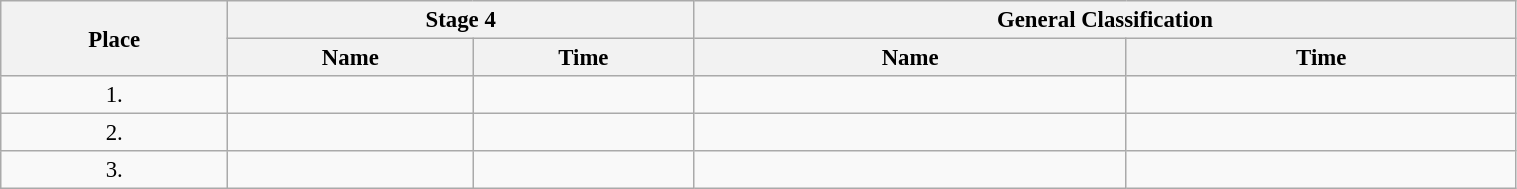<table class=wikitable style="font-size:95%" width="80%">
<tr>
<th rowspan="2">Place</th>
<th colspan="2">Stage 4</th>
<th colspan="2">General Classification</th>
</tr>
<tr>
<th>Name</th>
<th>Time</th>
<th>Name</th>
<th>Time</th>
</tr>
<tr>
<td align="center">1.</td>
<td></td>
<td></td>
<td></td>
<td></td>
</tr>
<tr>
<td align="center">2.</td>
<td></td>
<td></td>
<td></td>
<td></td>
</tr>
<tr>
<td align="center">3.</td>
<td></td>
<td></td>
<td></td>
<td></td>
</tr>
</table>
